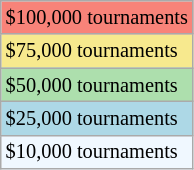<table class="wikitable" style="font-size:85%">
<tr bgcolor="#f88379">
<td>$100,000 tournaments</td>
</tr>
<tr bgcolor="#f7e98e">
<td>$75,000 tournaments</td>
</tr>
<tr bgcolor="#addfad">
<td>$50,000 tournaments</td>
</tr>
<tr bgcolor="lightblue">
<td>$25,000 tournaments</td>
</tr>
<tr bgcolor="#f0f8ff">
<td>$10,000 tournaments</td>
</tr>
</table>
